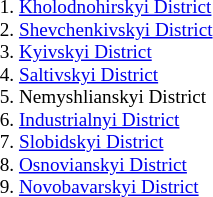<table class="toccolours"  style="float:right; font-size:80%; margin-left:10px;">
<tr>
<td style="padding-left:1em;"><ol><br><li><a href='#'>Kholodnohirskyi District</a></li>
<li><a href='#'>Shevchenkivskyi District</a></li>
<li><a href='#'>Kyivskyi District</a></li>
<li><a href='#'>Saltivskyi District</a></li>
<li>Nemyshlianskyi District</li>
<li><a href='#'>Industrialnyi District</a></li>
<li><a href='#'>Slobidskyi District</a></li>
<li><a href='#'>Osnovianskyi District</a></li>
<li><a href='#'>Novobavarskyi District</a></li>
</ol></td>
<td></td>
<td><ol><br></ol></td>
</tr>
</table>
